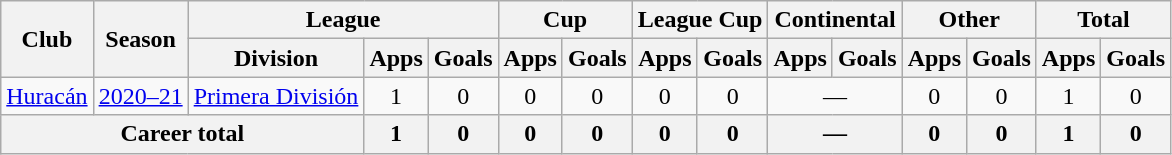<table class="wikitable" style="text-align:center">
<tr>
<th rowspan="2">Club</th>
<th rowspan="2">Season</th>
<th colspan="3">League</th>
<th colspan="2">Cup</th>
<th colspan="2">League Cup</th>
<th colspan="2">Continental</th>
<th colspan="2">Other</th>
<th colspan="2">Total</th>
</tr>
<tr>
<th>Division</th>
<th>Apps</th>
<th>Goals</th>
<th>Apps</th>
<th>Goals</th>
<th>Apps</th>
<th>Goals</th>
<th>Apps</th>
<th>Goals</th>
<th>Apps</th>
<th>Goals</th>
<th>Apps</th>
<th>Goals</th>
</tr>
<tr>
<td rowspan="1"><a href='#'>Huracán</a></td>
<td><a href='#'>2020–21</a></td>
<td rowspan="1"><a href='#'>Primera División</a></td>
<td>1</td>
<td>0</td>
<td>0</td>
<td>0</td>
<td>0</td>
<td>0</td>
<td colspan="2">—</td>
<td>0</td>
<td>0</td>
<td>1</td>
<td>0</td>
</tr>
<tr>
<th colspan="3">Career total</th>
<th>1</th>
<th>0</th>
<th>0</th>
<th>0</th>
<th>0</th>
<th>0</th>
<th colspan="2">—</th>
<th>0</th>
<th>0</th>
<th>1</th>
<th>0</th>
</tr>
</table>
